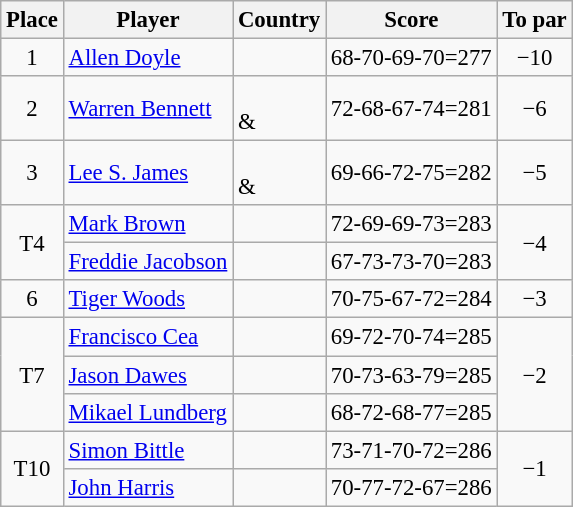<table class="wikitable" style="font-size:95%;">
<tr>
<th>Place</th>
<th>Player</th>
<th>Country</th>
<th>Score</th>
<th>To par</th>
</tr>
<tr>
<td align=center>1</td>
<td><a href='#'>Allen Doyle</a></td>
<td></td>
<td>68-70-69-70=277</td>
<td align=center>−10</td>
</tr>
<tr>
<td align=center>2</td>
<td><a href='#'>Warren Bennett</a></td>
<td><br>& </td>
<td>72-68-67-74=281</td>
<td align=center>−6</td>
</tr>
<tr>
<td align=center>3</td>
<td><a href='#'>Lee S. James</a></td>
<td><br>& </td>
<td>69-66-72-75=282</td>
<td align=center>−5</td>
</tr>
<tr>
<td align=center rowspan=2>T4</td>
<td><a href='#'>Mark Brown</a></td>
<td></td>
<td>72-69-69-73=283</td>
<td align=center rowspan=2>−4</td>
</tr>
<tr>
<td><a href='#'>Freddie Jacobson</a></td>
<td></td>
<td>67-73-73-70=283</td>
</tr>
<tr>
<td align=center>6</td>
<td><a href='#'>Tiger Woods</a></td>
<td></td>
<td>70-75-67-72=284</td>
<td align=center>−3</td>
</tr>
<tr>
<td align=center rowspan=3>T7</td>
<td><a href='#'>Francisco Cea</a></td>
<td></td>
<td>69-72-70-74=285</td>
<td align=center rowspan=3>−2</td>
</tr>
<tr>
<td><a href='#'>Jason Dawes</a></td>
<td></td>
<td>70-73-63-79=285</td>
</tr>
<tr>
<td><a href='#'>Mikael Lundberg</a></td>
<td></td>
<td>68-72-68-77=285</td>
</tr>
<tr>
<td align=center rowspan=2>T10</td>
<td><a href='#'>Simon Bittle</a></td>
<td></td>
<td>73-71-70-72=286</td>
<td align=center rowspan=2>−1</td>
</tr>
<tr>
<td><a href='#'>John Harris</a></td>
<td></td>
<td>70-77-72-67=286</td>
</tr>
</table>
